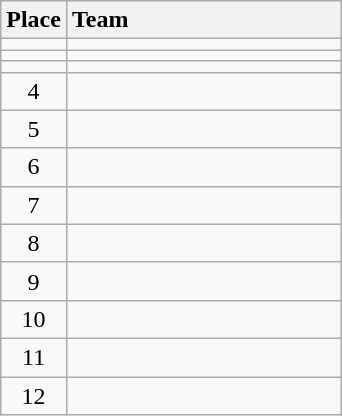<table class="wikitable" style="text-align:center; padding-bottom:0;">
<tr>
<th>Place</th>
<th style="width:11em; text-align:left;">Team</th>
</tr>
<tr>
<td></td>
<td align=left></td>
</tr>
<tr>
<td></td>
<td align=left></td>
</tr>
<tr>
<td></td>
<td align=left></td>
</tr>
<tr>
<td>4</td>
<td align=left></td>
</tr>
<tr>
<td>5</td>
<td align=left></td>
</tr>
<tr>
<td>6</td>
<td align=left></td>
</tr>
<tr>
<td>7</td>
<td align=left></td>
</tr>
<tr>
<td>8</td>
<td align=left></td>
</tr>
<tr>
<td>9</td>
<td align=left></td>
</tr>
<tr>
<td>10</td>
<td align=left></td>
</tr>
<tr>
<td>11</td>
<td align=left></td>
</tr>
<tr>
<td>12</td>
<td align=left></td>
</tr>
</table>
